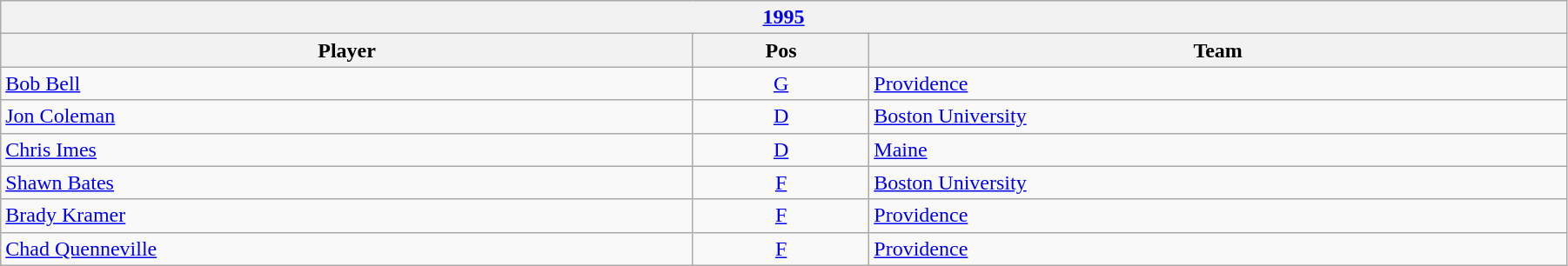<table class="wikitable" width=95%>
<tr>
<th colspan=3><a href='#'>1995</a></th>
</tr>
<tr>
<th>Player</th>
<th>Pos</th>
<th>Team</th>
</tr>
<tr>
<td><a href='#'>Bob Bell</a></td>
<td align=center><a href='#'>G</a></td>
<td><a href='#'>Providence</a></td>
</tr>
<tr>
<td><a href='#'>Jon Coleman</a></td>
<td align=center><a href='#'>D</a></td>
<td><a href='#'>Boston University</a></td>
</tr>
<tr>
<td><a href='#'>Chris Imes</a></td>
<td align=center><a href='#'>D</a></td>
<td><a href='#'>Maine</a></td>
</tr>
<tr>
<td><a href='#'>Shawn Bates</a></td>
<td align=center><a href='#'>F</a></td>
<td><a href='#'>Boston University</a></td>
</tr>
<tr>
<td><a href='#'>Brady Kramer</a></td>
<td align=center><a href='#'>F</a></td>
<td><a href='#'>Providence</a></td>
</tr>
<tr>
<td><a href='#'>Chad Quenneville</a></td>
<td align=center><a href='#'>F</a></td>
<td><a href='#'>Providence</a></td>
</tr>
</table>
